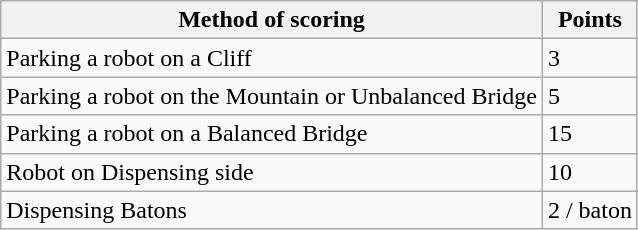<table class="wikitable">
<tr>
<th>Method of scoring</th>
<th>Points</th>
</tr>
<tr>
<td>Parking a robot on a Cliff</td>
<td>3</td>
</tr>
<tr>
<td>Parking a robot on the Mountain or Unbalanced Bridge</td>
<td>5</td>
</tr>
<tr>
<td>Parking a robot on a Balanced Bridge</td>
<td>15</td>
</tr>
<tr>
<td>Robot on Dispensing side</td>
<td>10</td>
</tr>
<tr>
<td>Dispensing Batons</td>
<td>2 / baton</td>
</tr>
</table>
